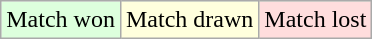<table class="wikitable">
<tr bgcolor="#ddffdd">
<td>Match won</td>
<td bgcolor="#ffffdd">Match drawn</td>
<td bgcolor="#ffdddd">Match lost</td>
</tr>
</table>
